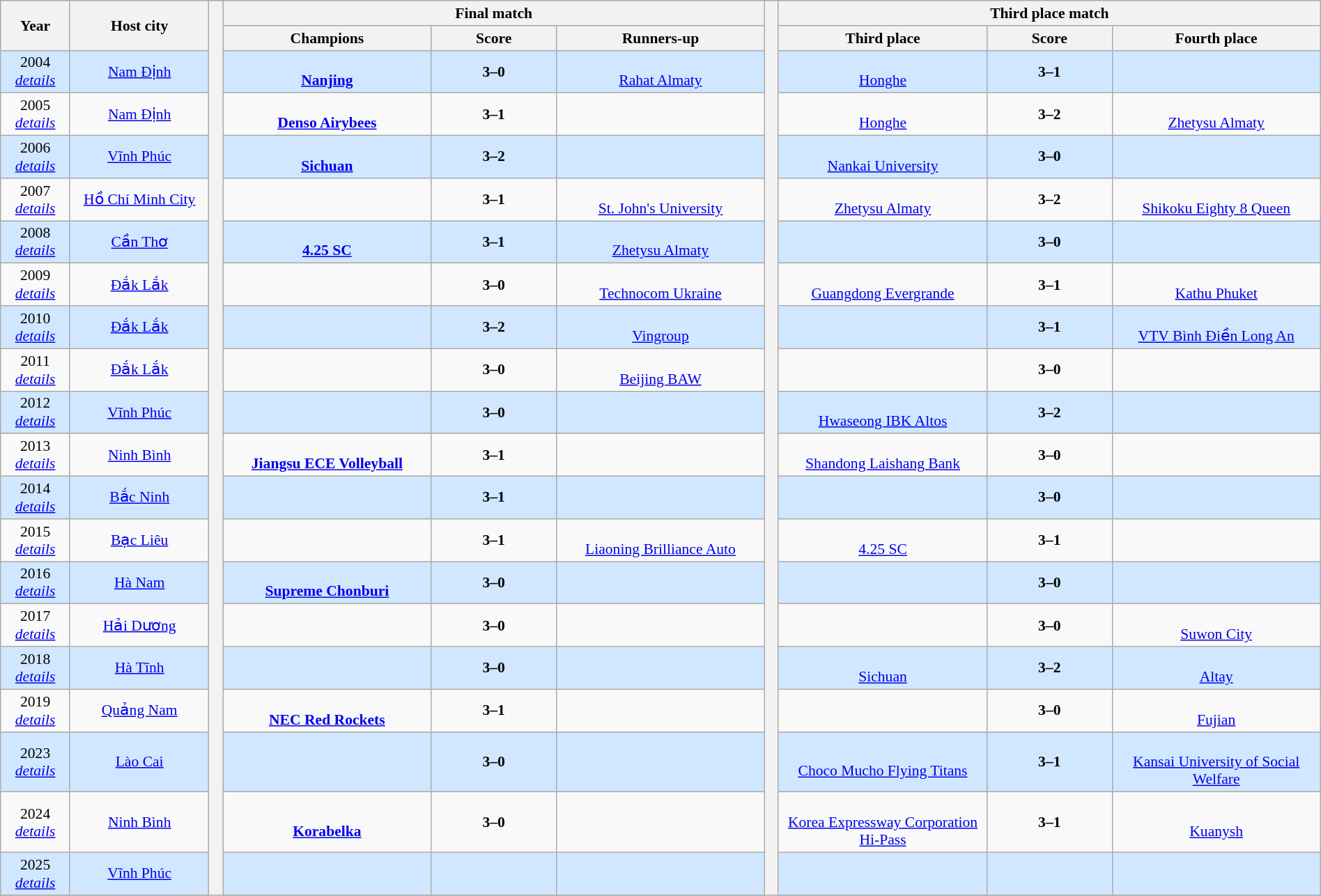<table class="wikitable" style="font-size:90%; width: 100%; text-align: center;">
<tr bgcolor=#FFD4E4>
<th rowspan=2 width=5%>Year</th>
<th rowspan=2 width=10%>Host city</th>
<th width=1% rowspan=23 bgcolor=ffffff></th>
<th colspan=3>Final match</th>
<th width=1% rowspan=23 bgcolor=ffffff></th>
<th colspan=3>Third place match</th>
</tr>
<tr bgcolor=#EFEFEF>
<th width=15%>Champions</th>
<th width=9%>Score</th>
<th width=15%>Runners-up</th>
<th width=15%>Third place</th>
<th width=9%>Score</th>
<th width=15%>Fourth place</th>
</tr>
<tr bgcolor=#D0E7FF>
<td>2004<br><em><a href='#'>details</a></em></td>
<td><a href='#'>Nam Định</a></td>
<td><strong><br> <a href='#'>Nanjing</a></strong></td>
<td><strong> 3–0</strong></td>
<td><br> <a href='#'>Rahat Almaty</a></td>
<td><br> <a href='#'>Honghe</a></td>
<td><strong>3–1</strong></td>
<td></td>
</tr>
<tr>
<td>2005<br><em><a href='#'>details</a></em></td>
<td><a href='#'>Nam Định</a></td>
<td><strong><br> <a href='#'>Denso Airybees</a></strong></td>
<td><strong>3–1</strong></td>
<td></td>
<td><br> <a href='#'>Honghe</a></td>
<td><strong>3–2</strong></td>
<td><br> <a href='#'>Zhetysu Almaty</a></td>
</tr>
<tr bgcolor=#D0E7FF>
<td>2006<br><em><a href='#'>details</a></em></td>
<td><a href='#'>Vĩnh Phúc</a></td>
<td><strong><br> <a href='#'>Sichuan</a></strong></td>
<td><strong>3–2</strong></td>
<td></td>
<td><br> <a href='#'>Nankai University</a></td>
<td><strong>3–0</strong></td>
<td></td>
</tr>
<tr>
<td>2007<br><em><a href='#'>details</a></em></td>
<td><a href='#'>Hồ Chí Minh City</a></td>
<td><strong></strong></td>
<td><strong>3–1</strong></td>
<td><br> <a href='#'>St. John's University</a></td>
<td><br> <a href='#'>Zhetysu Almaty</a></td>
<td><strong>3–2</strong></td>
<td><br> <a href='#'>Shikoku Eighty 8 Queen</a></td>
</tr>
<tr bgcolor=#D0E7FF>
<td>2008<br><em><a href='#'>details</a></em></td>
<td><a href='#'>Cần Thơ</a></td>
<td><strong><br> <a href='#'>4.25 SC</a></strong></td>
<td><strong>3–1</strong></td>
<td><br> <a href='#'>Zhetysu Almaty</a></td>
<td></td>
<td><strong>3–0</strong></td>
<td></td>
</tr>
<tr>
<td>2009<br><em><a href='#'>details</a></em></td>
<td><a href='#'>Đắk Lắk</a></td>
<td><strong></strong></td>
<td><strong>3–0</strong></td>
<td><br> <a href='#'>Technocom Ukraine</a></td>
<td><br> <a href='#'>Guangdong Evergrande</a></td>
<td><strong>3–1</strong></td>
<td><br> <a href='#'>Kathu Phuket</a></td>
</tr>
<tr bgcolor=#D0E7FF>
<td>2010<br><em><a href='#'>details</a></em></td>
<td><a href='#'>Đắk Lắk</a></td>
<td><strong></strong></td>
<td><strong>3–2</strong></td>
<td><br> <a href='#'>Vingroup</a></td>
<td></td>
<td><strong>3–1</strong></td>
<td><br> <a href='#'>VTV Bình Điền Long An</a></td>
</tr>
<tr>
<td>2011<br><em><a href='#'>details</a></em></td>
<td><a href='#'>Đắk Lắk</a></td>
<td><strong></strong></td>
<td><strong>3–0</strong></td>
<td><br> <a href='#'>Beijing BAW</a></td>
<td></td>
<td><strong>3–0</strong></td>
<td></td>
</tr>
<tr bgcolor=#D0E7FF>
<td>2012<br><em><a href='#'>details</a></em></td>
<td><a href='#'>Vĩnh Phúc</a></td>
<td><strong></strong></td>
<td><strong>3–0</strong></td>
<td></td>
<td><br> <a href='#'>Hwaseong IBK Altos</a></td>
<td><strong>3–2</strong></td>
<td></td>
</tr>
<tr>
<td>2013<br><em><a href='#'>details</a></em></td>
<td><a href='#'>Ninh Bình</a></td>
<td><strong><br> <a href='#'>Jiangsu ECE Volleyball</a></strong></td>
<td><strong>3–1</strong></td>
<td></td>
<td><br> <a href='#'>Shandong Laishang Bank</a></td>
<td><strong>3–0</strong></td>
<td></td>
</tr>
<tr bgcolor=#D0E7FF>
<td>2014<br><em><a href='#'>details</a></em></td>
<td><a href='#'>Bắc Ninh</a></td>
<td><strong></strong></td>
<td><strong> 3–1</strong></td>
<td></td>
<td></td>
<td><strong> 3–0</strong></td>
<td></td>
</tr>
<tr>
<td>2015<br><em><a href='#'>details</a></em></td>
<td><a href='#'>Bạc Liêu</a></td>
<td><strong></strong></td>
<td><strong> 3–1</strong></td>
<td><br><a href='#'>Liaoning Brilliance Auto</a></td>
<td><br> <a href='#'>4.25 SC</a></td>
<td><strong> 3–1</strong></td>
<td></td>
</tr>
<tr bgcolor=#D0E7FF>
<td>2016<br><em><a href='#'>details</a></em></td>
<td><a href='#'>Hà Nam</a></td>
<td><strong><br><a href='#'>Supreme Chonburi</a></strong></td>
<td><strong>3–0</strong></td>
<td></td>
<td></td>
<td><strong>3–0</strong></td>
<td></td>
</tr>
<tr>
<td>2017<br><em><a href='#'>details</a></em></td>
<td><a href='#'>Hải Dương</a></td>
<td><strong></strong></td>
<td><strong>3–0</strong></td>
<td></td>
<td></td>
<td><strong>3–0</strong></td>
<td><br><a href='#'>Suwon City</a></td>
</tr>
<tr bgcolor=#D0E7FF>
<td>2018<br><em><a href='#'>details</a></em></td>
<td><a href='#'>Hà Tĩnh</a></td>
<td><strong></strong></td>
<td><strong>3–0</strong></td>
<td></td>
<td><br> <a href='#'>Sichuan</a></td>
<td><strong>3–2</strong></td>
<td><br> <a href='#'>Altay</a></td>
</tr>
<tr>
<td>2019<br><em><a href='#'>details</a></em></td>
<td><a href='#'>Quảng Nam</a></td>
<td><strong><br> <a href='#'>NEC Red Rockets</a></strong></td>
<td><strong>3–1</strong></td>
<td></td>
<td></td>
<td><strong>3–0</strong></td>
<td><br> <a href='#'>Fujian</a></td>
</tr>
<tr bgcolor=#D0E7FF>
<td>2023<br><em><a href='#'>details</a></em></td>
<td><a href='#'>Lào Cai</a></td>
<td><strong></strong></td>
<td><strong>3–0</strong></td>
<td></td>
<td><br> <a href='#'>Choco Mucho Flying Titans</a></td>
<td><strong>3–1</strong></td>
<td><br> <a href='#'>Kansai University of Social Welfare</a></td>
</tr>
<tr>
<td>2024<br><em><a href='#'>details</a></em></td>
<td><a href='#'>Ninh Bình</a></td>
<td><strong><br> <a href='#'>Korabelka</a></strong></td>
<td><strong>3–0</strong></td>
<td></td>
<td><br> <a href='#'>Korea Expressway Corporation Hi-Pass</a></td>
<td><strong>3–1</strong></td>
<td><br> <a href='#'>Kuanysh</a></td>
</tr>
<tr bgcolor=#D0E7FF>
<td>2025<br><em><a href='#'>details</a></em></td>
<td><a href='#'>Vĩnh Phúc</a></td>
<td></td>
<td></td>
<td></td>
<td></td>
<td></td>
<td></td>
</tr>
<tr>
</tr>
</table>
